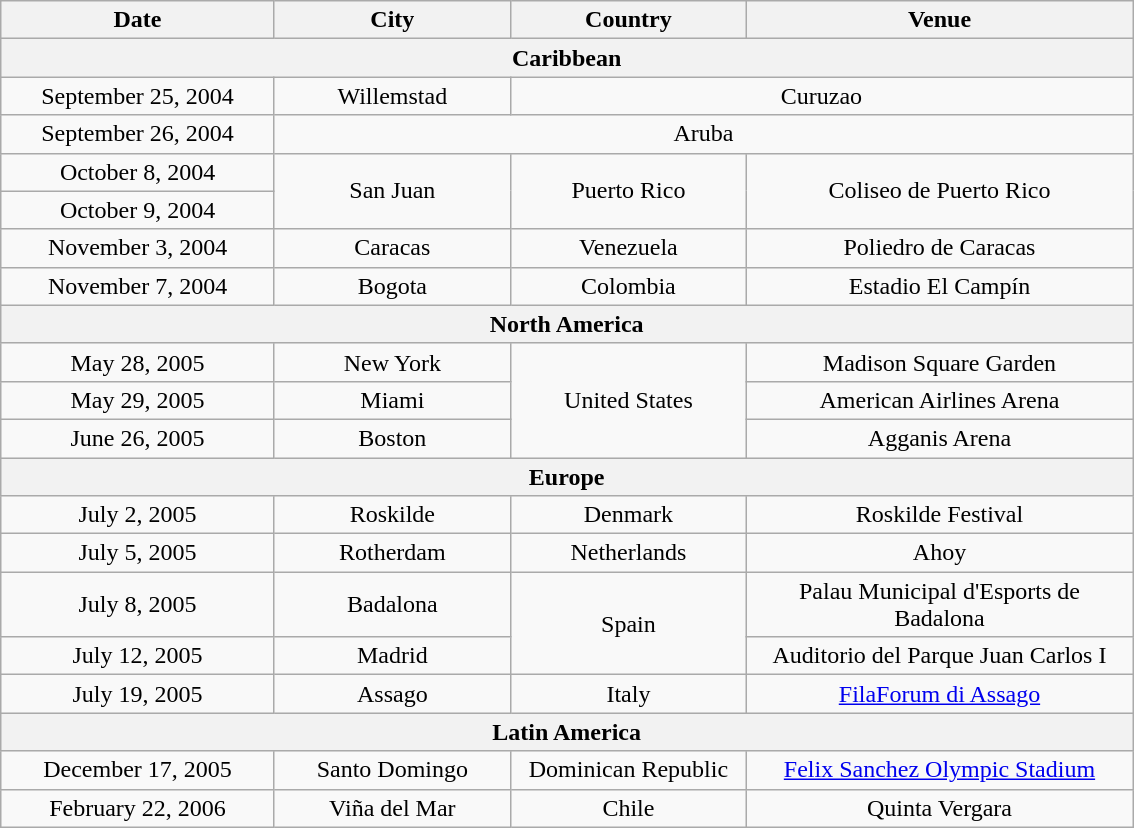<table class="wikitable" style="text-align:center;">
<tr>
<th style="width:175px;">Date</th>
<th style="width:150px;">City</th>
<th style="width:150px;">Country</th>
<th style="width:250px;">Venue</th>
</tr>
<tr>
<th colspan="4">Caribbean</th>
</tr>
<tr>
<td>September 25, 2004</td>
<td>Willemstad</td>
<td colspan="2">Curuzao</td>
</tr>
<tr>
<td>September 26, 2004</td>
<td colspan="3">Aruba</td>
</tr>
<tr>
<td>October 8, 2004</td>
<td rowspan="2">San Juan</td>
<td rowspan="2">Puerto Rico</td>
<td rowspan="2">Coliseo de Puerto Rico</td>
</tr>
<tr>
<td>October 9, 2004</td>
</tr>
<tr>
<td>November 3, 2004</td>
<td>Caracas</td>
<td>Venezuela</td>
<td>Poliedro de Caracas</td>
</tr>
<tr>
<td>November 7, 2004</td>
<td>Bogota</td>
<td>Colombia</td>
<td>Estadio El Campín</td>
</tr>
<tr>
<th colspan="4">North America</th>
</tr>
<tr>
<td>May 28, 2005</td>
<td>New York</td>
<td rowspan="3">United States</td>
<td>Madison Square Garden</td>
</tr>
<tr>
<td>May 29, 2005</td>
<td>Miami</td>
<td>American Airlines Arena</td>
</tr>
<tr>
<td>June 26, 2005</td>
<td>Boston</td>
<td>Agganis Arena</td>
</tr>
<tr>
<th colspan="4">Europe</th>
</tr>
<tr>
<td>July 2, 2005</td>
<td>Roskilde</td>
<td>Denmark</td>
<td>Roskilde Festival</td>
</tr>
<tr>
<td>July 5, 2005</td>
<td>Rotherdam</td>
<td>Netherlands</td>
<td>Ahoy</td>
</tr>
<tr>
<td>July 8, 2005</td>
<td>Badalona</td>
<td rowspan="2">Spain</td>
<td>Palau Municipal d'Esports de Badalona</td>
</tr>
<tr>
<td>July 12, 2005</td>
<td>Madrid</td>
<td>Auditorio del Parque Juan Carlos I</td>
</tr>
<tr>
<td>July 19, 2005</td>
<td>Assago</td>
<td>Italy</td>
<td><a href='#'>FilaForum di Assago</a></td>
</tr>
<tr>
<th colspan="4">Latin America</th>
</tr>
<tr>
<td>December 17, 2005</td>
<td>Santo Domingo</td>
<td>Dominican Republic</td>
<td><a href='#'>Felix Sanchez Olympic Stadium</a></td>
</tr>
<tr>
<td>February 22, 2006</td>
<td>Viña del Mar</td>
<td>Chile</td>
<td>Quinta Vergara</td>
</tr>
</table>
